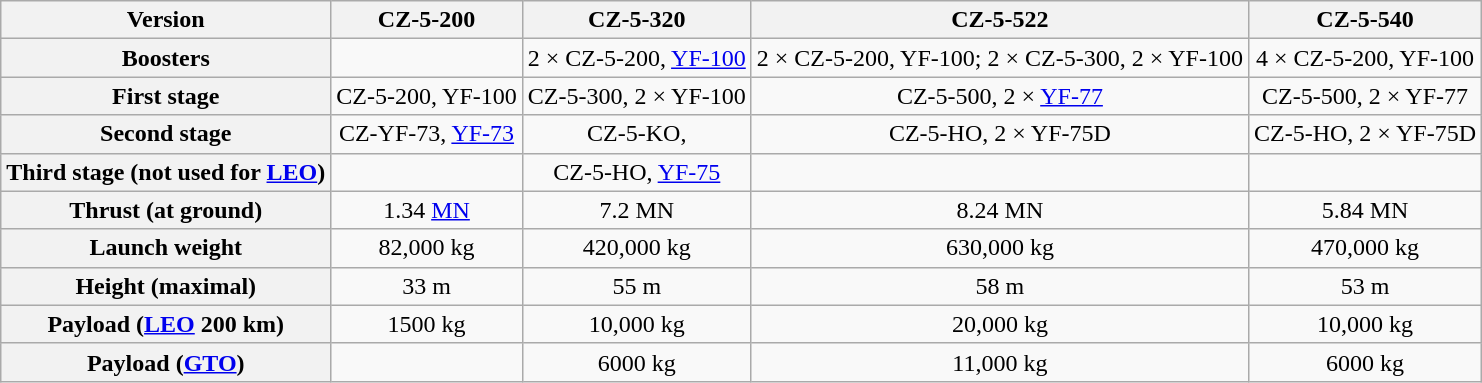<table class="wikitable" style="text-align: center;">
<tr>
<th scope="row">Version</th>
<th scope="row">CZ-5-200</th>
<th scope="row">CZ-5-320</th>
<th scope="row">CZ-5-522</th>
<th scope="row">CZ-5-540</th>
</tr>
<tr>
<th scope="row">Boosters</th>
<td></td>
<td>2 × CZ-5-200, <a href='#'>YF-100</a></td>
<td>2 × CZ-5-200, YF-100; 2 × CZ-5-300, 2 × YF-100</td>
<td>4 × CZ-5-200, YF-100</td>
</tr>
<tr>
<th scope="row">First stage</th>
<td>CZ-5-200, YF-100</td>
<td>CZ-5-300, 2 × YF-100</td>
<td>CZ-5-500, 2 × <a href='#'>YF-77</a></td>
<td>CZ-5-500, 2 × YF-77</td>
</tr>
<tr>
<th scope="row">Second stage</th>
<td>CZ-YF-73, <a href='#'>YF-73</a></td>
<td>CZ-5-KO,</td>
<td>CZ-5-HO, 2 × YF-75D</td>
<td>CZ-5-HO, 2 × YF-75D</td>
</tr>
<tr>
<th scope="row">Third stage (not used for <a href='#'>LEO</a>)</th>
<td></td>
<td>CZ-5-HO, <a href='#'>YF-75</a></td>
<td></td>
<td></td>
</tr>
<tr>
<th scope="row">Thrust (at ground)</th>
<td>1.34 <a href='#'>MN</a></td>
<td>7.2 MN</td>
<td>8.24 MN</td>
<td>5.84 MN</td>
</tr>
<tr>
<th scope="row">Launch weight</th>
<td>82,000 kg</td>
<td>420,000 kg</td>
<td>630,000 kg</td>
<td>470,000 kg</td>
</tr>
<tr>
<th scope="row">Height (maximal)</th>
<td>33 m</td>
<td>55 m</td>
<td>58 m</td>
<td>53 m</td>
</tr>
<tr>
<th scope="row">Payload (<a href='#'>LEO</a> 200 km)</th>
<td>1500 kg</td>
<td>10,000 kg</td>
<td>20,000 kg</td>
<td>10,000 kg</td>
</tr>
<tr>
<th scope="row">Payload (<a href='#'>GTO</a>)</th>
<td></td>
<td>6000 kg</td>
<td>11,000 kg</td>
<td>6000 kg</td>
</tr>
</table>
